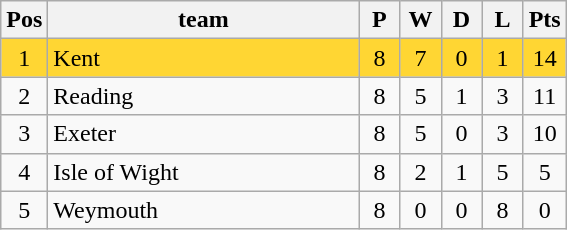<table class="wikitable" style="font-size: 100%">
<tr>
<th width=20>Pos</th>
<th width=200>team</th>
<th width=20>P</th>
<th width=20>W</th>
<th width=20>D</th>
<th width=20>L</th>
<th width=20>Pts</th>
</tr>
<tr align=center style="background: #FFD633;">
<td>1</td>
<td align="left">Kent</td>
<td>8</td>
<td>7</td>
<td>0</td>
<td>1</td>
<td>14</td>
</tr>
<tr align=center>
<td>2</td>
<td align="left">Reading</td>
<td>8</td>
<td>5</td>
<td>1</td>
<td>3</td>
<td>11</td>
</tr>
<tr align=center>
<td>3</td>
<td align="left">Exeter</td>
<td>8</td>
<td>5</td>
<td>0</td>
<td>3</td>
<td>10</td>
</tr>
<tr align=center>
<td>4</td>
<td align="left">Isle of Wight</td>
<td>8</td>
<td>2</td>
<td>1</td>
<td>5</td>
<td>5</td>
</tr>
<tr align=center>
<td>5</td>
<td align="left">Weymouth</td>
<td>8</td>
<td>0</td>
<td>0</td>
<td>8</td>
<td>0</td>
</tr>
</table>
